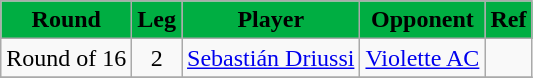<table class=wikitable>
<tr>
<th style="background:#00AE42; color:#000000">Round</th>
<th style="background:#00AE42; color:#000000">Leg</th>
<th style="background:#00AE42; color:#000000">Player</th>
<th style="background:#00AE42; color:#000000">Opponent</th>
<th style="background:#00AE42; color:#000000">Ref</th>
</tr>
<tr>
<td>Round of 16</td>
<td align=center>2</td>
<td> <a href='#'>Sebastián Driussi</a></td>
<td><a href='#'>Violette AC</a></td>
<td style="text-align: center;"></td>
</tr>
<tr>
</tr>
</table>
